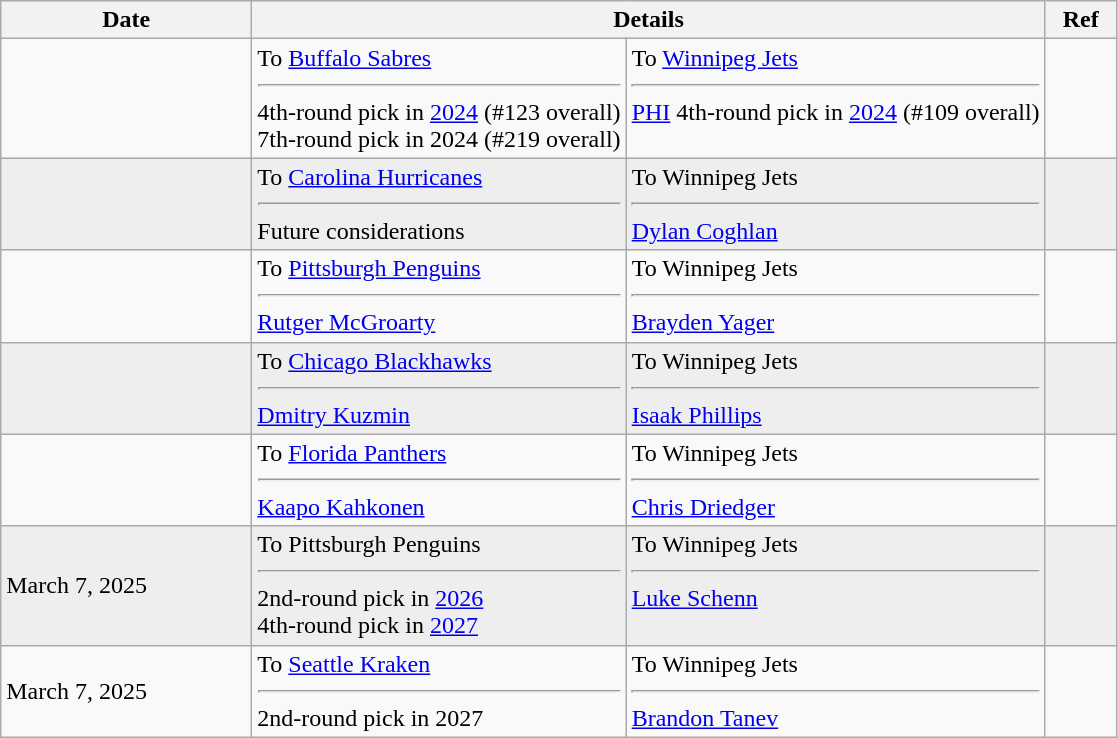<table class="wikitable">
<tr>
<th style="width: 10em;">Date</th>
<th colspan=2>Details</th>
<th style="width: 2.5em;">Ref</th>
</tr>
<tr>
<td></td>
<td valign="top">To <a href='#'>Buffalo Sabres</a><hr>4th-round pick in <a href='#'>2024</a> (#123 overall)<br>7th-round pick in 2024 (#219 overall)</td>
<td valign="top">To <a href='#'>Winnipeg Jets</a><hr><a href='#'>PHI</a> 4th-round pick in <a href='#'>2024</a> (#109 overall)</td>
<td></td>
</tr>
<tr bgcolor="eeeeee">
<td></td>
<td valign="top">To <a href='#'>Carolina Hurricanes</a><hr>Future considerations</td>
<td valign="top">To Winnipeg Jets<hr><a href='#'>Dylan Coghlan</a></td>
<td></td>
</tr>
<tr>
<td></td>
<td valign="top">To <a href='#'>Pittsburgh Penguins</a><hr><a href='#'>Rutger McGroarty</a></td>
<td valign="top">To Winnipeg Jets<hr><a href='#'>Brayden Yager</a></td>
<td></td>
</tr>
<tr bgcolor="eeeeee">
<td></td>
<td valign="top">To <a href='#'>Chicago Blackhawks</a><hr><a href='#'>Dmitry Kuzmin</a></td>
<td valign="top">To Winnipeg Jets<hr><a href='#'>Isaak Phillips</a></td>
<td></td>
</tr>
<tr>
<td></td>
<td valign="top">To <a href='#'>Florida Panthers</a><hr><a href='#'>Kaapo Kahkonen</a></td>
<td valign="top">To Winnipeg Jets<hr><a href='#'>Chris Driedger</a></td>
<td></td>
</tr>
<tr bgcolor="eeeeee">
<td>March 7, 2025</td>
<td valign="top">To Pittsburgh Penguins<hr>2nd-round pick in <a href='#'>2026</a><br>4th-round pick in <a href='#'>2027</a></td>
<td valign="top">To Winnipeg Jets<hr><a href='#'>Luke Schenn</a></td>
<td></td>
</tr>
<tr>
<td>March 7, 2025</td>
<td valign="top">To <a href='#'>Seattle Kraken</a><hr>2nd-round pick in 2027</td>
<td valign="top">To Winnipeg Jets<hr><a href='#'>Brandon Tanev</a></td>
<td></td>
</tr>
</table>
